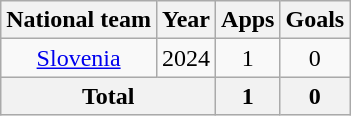<table class="wikitable" style="text-align:center">
<tr>
<th>National team</th>
<th>Year</th>
<th>Apps</th>
<th>Goals</th>
</tr>
<tr>
<td><a href='#'>Slovenia</a></td>
<td>2024</td>
<td>1</td>
<td>0</td>
</tr>
<tr>
<th colspan="2">Total</th>
<th>1</th>
<th>0</th>
</tr>
</table>
